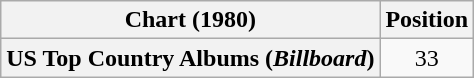<table class="wikitable plainrowheaders" style="text-align:center">
<tr>
<th scope="col">Chart (1980)</th>
<th scope="col">Position</th>
</tr>
<tr>
<th scope="row">US Top Country Albums (<em>Billboard</em>)</th>
<td>33</td>
</tr>
</table>
